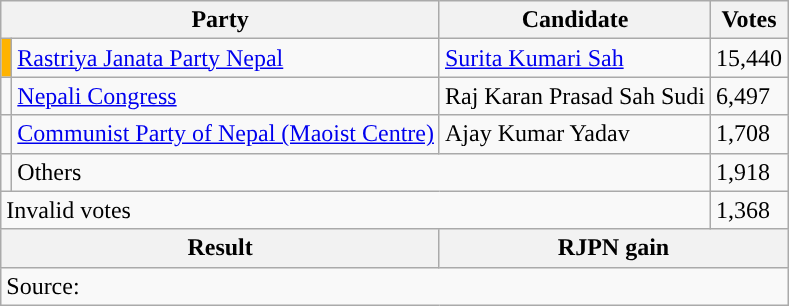<table class="wikitable">
<tr>
<th colspan="2">Party</th>
<th>Candidate</th>
<th>Votes</th>
</tr>
<tr>
<td style="background-color:#ffb300"></td>
<td><a href='#'>Rastriya Janata Party Nepal</a></td>
<td><a href='#'>Surita Kumari Sah</a></td>
<td>15,440</td>
</tr>
<tr>
<td style="background-color:"></td>
<td><a href='#'>Nepali Congress</a></td>
<td>Raj Karan Prasad Sah Sudi</td>
<td>6,497</td>
</tr>
<tr>
<td style="background-color:"></td>
<td><a href='#'>Communist Party of Nepal (Maoist Centre)</a></td>
<td>Ajay Kumar Yadav</td>
<td>1,708</td>
</tr>
<tr>
<td></td>
<td colspan="2">Others</td>
<td>1,918</td>
</tr>
<tr>
<td colspan="3">Invalid votes</td>
<td>1,368</td>
</tr>
<tr>
<th colspan="2">Result</th>
<th colspan="2">RJPN gain</th>
</tr>
<tr>
<td colspan="4">Source: </td>
</tr>
</table>
